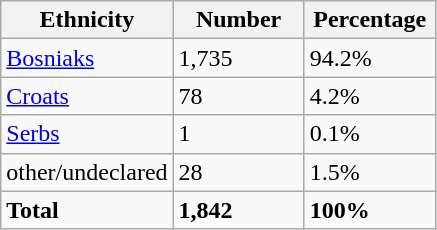<table class="wikitable">
<tr>
<th width="100px">Ethnicity</th>
<th width="80px">Number</th>
<th width="80px">Percentage</th>
</tr>
<tr>
<td><a href='#'>Bosniaks</a></td>
<td>1,735</td>
<td>94.2%</td>
</tr>
<tr>
<td><a href='#'>Croats</a></td>
<td>78</td>
<td>4.2%</td>
</tr>
<tr>
<td><a href='#'>Serbs</a></td>
<td>1</td>
<td>0.1%</td>
</tr>
<tr>
<td>other/undeclared</td>
<td>28</td>
<td>1.5%</td>
</tr>
<tr>
<td><strong>Total</strong></td>
<td><strong>1,842</strong></td>
<td><strong>100%</strong></td>
</tr>
</table>
